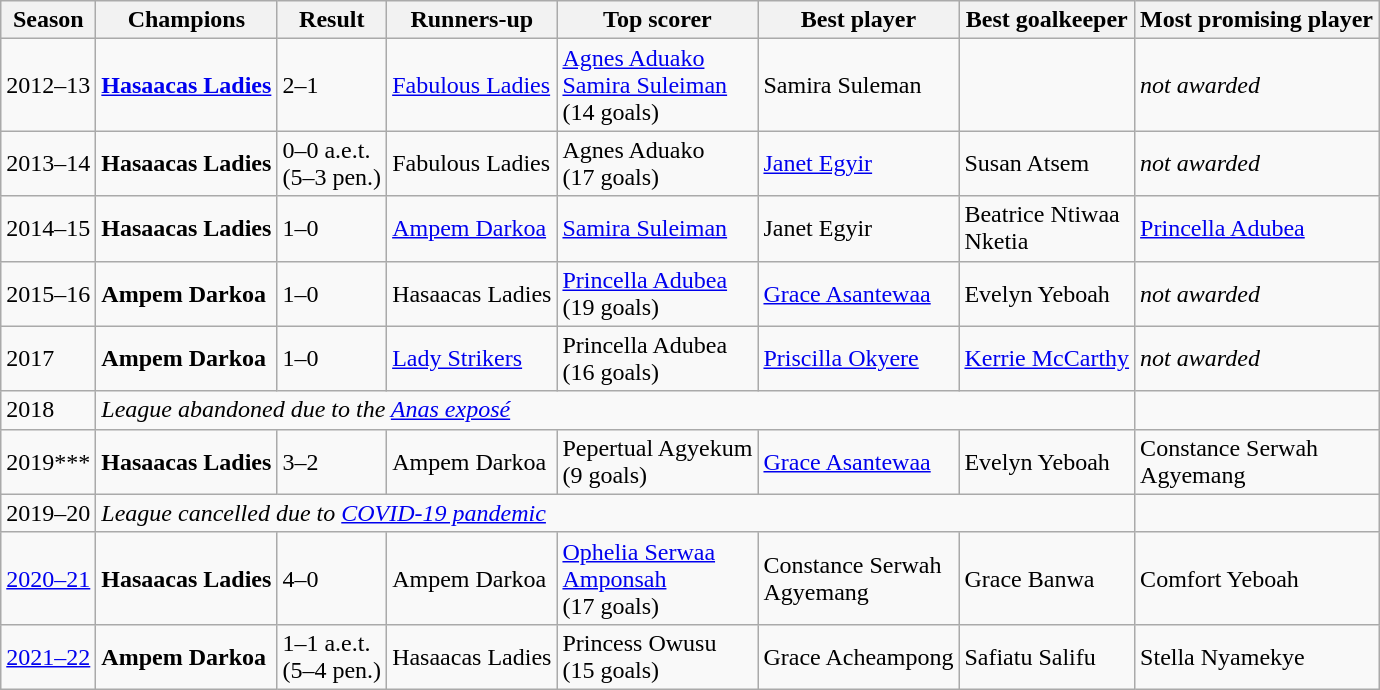<table class="wikitable">
<tr>
<th>Season</th>
<th>Champions</th>
<th>Result</th>
<th>Runners-up</th>
<th>Top scorer</th>
<th>Best player</th>
<th>Best goalkeeper</th>
<th>Most promising player</th>
</tr>
<tr>
<td>2012–13</td>
<td><a href='#'><strong>Hasaacas Ladies</strong></a></td>
<td>2–1</td>
<td><a href='#'>Fabulous Ladies</a></td>
<td><a href='#'>Agnes Aduako</a><br><a href='#'>Samira Suleiman</a><br>(14 goals)</td>
<td>Samira Suleman</td>
<td></td>
<td><em>not awarded</em></td>
</tr>
<tr>
<td>2013–14</td>
<td><strong>Hasaacas Ladies</strong></td>
<td>0–0 a.e.t.<br>(5–3 pen.)</td>
<td>Fabulous Ladies</td>
<td>Agnes Aduako<br>(17 goals)</td>
<td><a href='#'>Janet Egyir</a></td>
<td>Susan Atsem</td>
<td><em>not awarded</em></td>
</tr>
<tr>
<td>2014–15</td>
<td><strong>Hasaacas Ladies</strong></td>
<td>1–0</td>
<td><a href='#'>Ampem Darkoa</a></td>
<td><a href='#'>Samira Suleiman</a></td>
<td>Janet Egyir</td>
<td>Beatrice Ntiwaa<br>Nketia</td>
<td><a href='#'>Princella Adubea</a></td>
</tr>
<tr>
<td>2015–16</td>
<td><strong>Ampem Darkoa</strong></td>
<td>1–0</td>
<td>Hasaacas Ladies</td>
<td><a href='#'>Princella Adubea</a><br>(19 goals)</td>
<td><a href='#'>Grace Asantewaa</a></td>
<td>Evelyn Yeboah</td>
<td><em>not awarded</em></td>
</tr>
<tr>
<td>2017</td>
<td><strong>Ampem Darkoa</strong></td>
<td>1–0</td>
<td><a href='#'>Lady Strikers</a></td>
<td>Princella Adubea<br>(16 goals)</td>
<td><a href='#'>Priscilla Okyere</a></td>
<td><a href='#'>Kerrie McCarthy</a></td>
<td><em>not awarded</em></td>
</tr>
<tr>
<td>2018</td>
<td colspan="6"><em>League abandoned due to the <a href='#'>Anas exposé</a></em></td>
<td></td>
</tr>
<tr>
<td>2019***</td>
<td><strong>Hasaacas Ladies</strong></td>
<td>3–2</td>
<td>Ampem Darkoa</td>
<td>Pepertual Agyekum<br>(9 goals)</td>
<td><a href='#'>Grace Asantewaa</a></td>
<td>Evelyn Yeboah</td>
<td>Constance Serwah<br>Agyemang</td>
</tr>
<tr>
<td>2019–20</td>
<td colspan="6"><em>League cancelled due to <a href='#'>COVID-19 pandemic</a></em></td>
<td></td>
</tr>
<tr>
<td><a href='#'>2020–21</a></td>
<td><strong>Hasaacas Ladies</strong></td>
<td>4–0</td>
<td>Ampem Darkoa</td>
<td><a href='#'>Ophelia Serwaa</a><br><a href='#'>Amponsah</a><br>(17 goals)</td>
<td>Constance Serwah<br>Agyemang</td>
<td>Grace Banwa</td>
<td>Comfort Yeboah</td>
</tr>
<tr>
<td><a href='#'>2021–22</a></td>
<td><strong>Ampem Darkoa</strong></td>
<td>1–1 a.e.t.<br>(5–4 pen.)</td>
<td>Hasaacas Ladies</td>
<td>Princess Owusu<br>(15 goals)</td>
<td>Grace Acheampong</td>
<td>Safiatu Salifu</td>
<td>Stella Nyamekye</td>
</tr>
</table>
